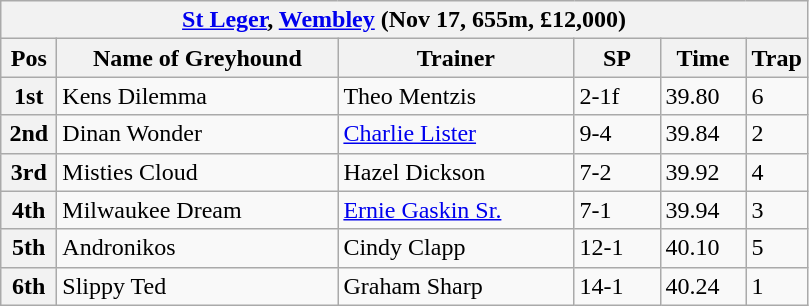<table class="wikitable">
<tr>
<th colspan="6"><a href='#'>St Leger</a>, <a href='#'>Wembley</a> (Nov 17, 655m, £12,000)</th>
</tr>
<tr>
<th width=30>Pos</th>
<th width=180>Name of Greyhound</th>
<th width=150>Trainer</th>
<th width=50>SP</th>
<th width=50>Time</th>
<th width=30>Trap</th>
</tr>
<tr>
<th>1st</th>
<td>Kens Dilemma</td>
<td>Theo Mentzis</td>
<td>2-1f</td>
<td>39.80</td>
<td>6</td>
</tr>
<tr>
<th>2nd</th>
<td>Dinan Wonder</td>
<td><a href='#'>Charlie Lister</a></td>
<td>9-4</td>
<td>39.84</td>
<td>2</td>
</tr>
<tr>
<th>3rd</th>
<td>Misties Cloud</td>
<td>Hazel Dickson</td>
<td>7-2</td>
<td>39.92</td>
<td>4</td>
</tr>
<tr>
<th>4th</th>
<td>Milwaukee Dream</td>
<td><a href='#'>Ernie Gaskin Sr.</a></td>
<td>7-1</td>
<td>39.94</td>
<td>3</td>
</tr>
<tr>
<th>5th</th>
<td>Andronikos</td>
<td>Cindy Clapp</td>
<td>12-1</td>
<td>40.10</td>
<td>5</td>
</tr>
<tr>
<th>6th</th>
<td>Slippy Ted</td>
<td>Graham Sharp</td>
<td>14-1</td>
<td>40.24</td>
<td>1</td>
</tr>
</table>
